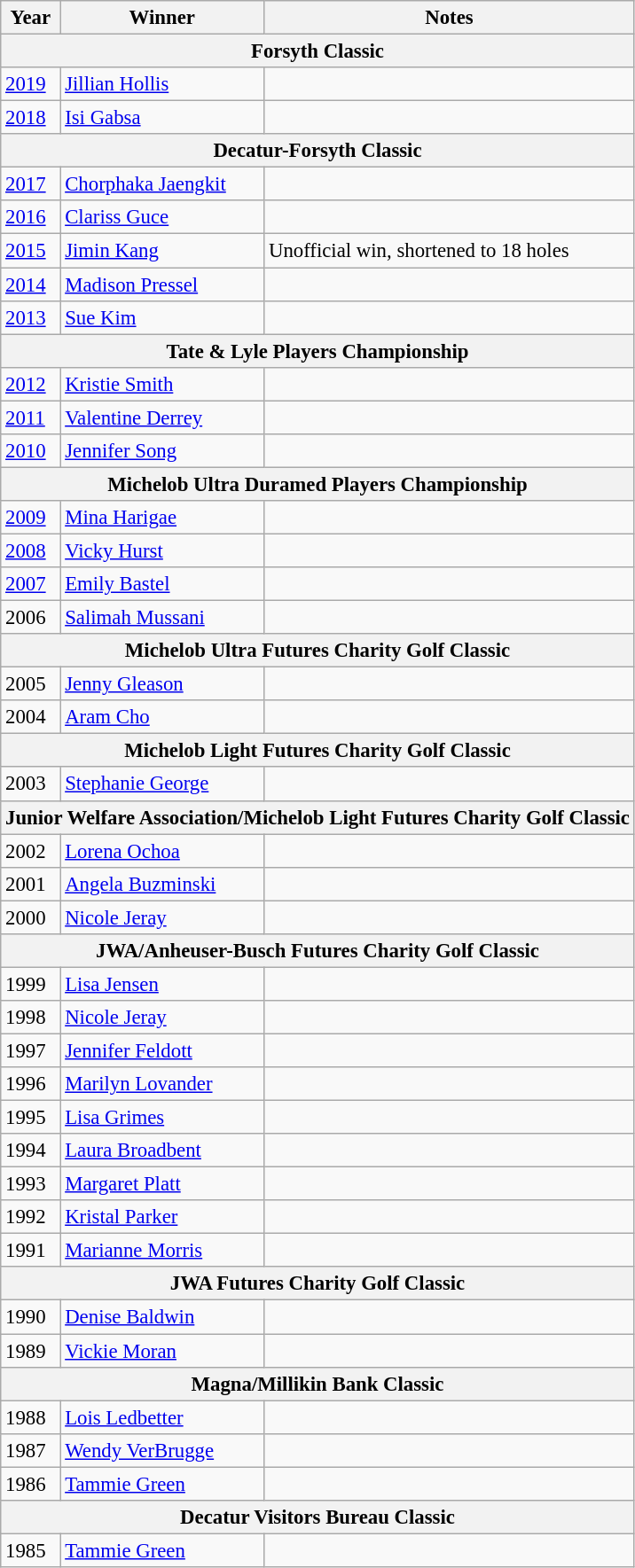<table class="wikitable" style="font-size:95%">
<tr>
<th>Year</th>
<th>Winner</th>
<th>Notes</th>
</tr>
<tr>
<th colspan=3>Forsyth Classic</th>
</tr>
<tr>
<td><a href='#'>2019</a></td>
<td><a href='#'>Jillian Hollis</a></td>
<td></td>
</tr>
<tr>
<td><a href='#'>2018</a></td>
<td><a href='#'>Isi Gabsa</a></td>
<td></td>
</tr>
<tr>
<th colspan=3>Decatur-Forsyth Classic</th>
</tr>
<tr>
<td><a href='#'>2017</a></td>
<td><a href='#'>Chorphaka Jaengkit</a></td>
<td></td>
</tr>
<tr>
<td><a href='#'>2016</a></td>
<td><a href='#'>Clariss Guce</a></td>
<td></td>
</tr>
<tr>
<td><a href='#'>2015</a></td>
<td><a href='#'>Jimin Kang</a></td>
<td>Unofficial win, shortened to 18 holes</td>
</tr>
<tr>
<td><a href='#'>2014</a></td>
<td><a href='#'>Madison Pressel</a></td>
<td></td>
</tr>
<tr>
<td><a href='#'>2013</a></td>
<td><a href='#'>Sue Kim</a></td>
<td></td>
</tr>
<tr>
<th colspan=3>Tate & Lyle Players Championship</th>
</tr>
<tr>
<td><a href='#'>2012</a></td>
<td><a href='#'>Kristie Smith</a></td>
<td></td>
</tr>
<tr>
<td><a href='#'>2011</a></td>
<td><a href='#'>Valentine Derrey</a></td>
<td></td>
</tr>
<tr>
<td><a href='#'>2010</a></td>
<td><a href='#'>Jennifer Song</a></td>
<td></td>
</tr>
<tr>
<th colspan=3>Michelob Ultra Duramed Players Championship</th>
</tr>
<tr>
<td><a href='#'>2009</a></td>
<td><a href='#'>Mina Harigae</a></td>
<td></td>
</tr>
<tr>
<td><a href='#'>2008</a></td>
<td><a href='#'>Vicky Hurst</a></td>
<td></td>
</tr>
<tr>
<td><a href='#'>2007</a></td>
<td><a href='#'>Emily Bastel</a></td>
<td></td>
</tr>
<tr>
<td>2006</td>
<td><a href='#'>Salimah Mussani</a></td>
<td></td>
</tr>
<tr>
<th colspan=3>Michelob Ultra Futures Charity Golf Classic</th>
</tr>
<tr>
<td>2005</td>
<td><a href='#'>Jenny Gleason</a></td>
<td></td>
</tr>
<tr>
<td>2004</td>
<td><a href='#'>Aram Cho</a></td>
<td></td>
</tr>
<tr>
<th colspan=3>Michelob Light Futures Charity Golf Classic</th>
</tr>
<tr>
<td>2003</td>
<td><a href='#'>Stephanie George</a></td>
<td></td>
</tr>
<tr>
<th colspan=3>Junior Welfare Association/Michelob Light Futures Charity Golf Classic</th>
</tr>
<tr>
<td>2002</td>
<td><a href='#'>Lorena Ochoa</a></td>
<td></td>
</tr>
<tr>
<td>2001</td>
<td><a href='#'>Angela Buzminski</a></td>
<td></td>
</tr>
<tr>
<td>2000</td>
<td><a href='#'>Nicole Jeray</a></td>
<td></td>
</tr>
<tr>
<th colspan=3>JWA/Anheuser-Busch Futures Charity Golf Classic</th>
</tr>
<tr>
<td>1999</td>
<td><a href='#'>Lisa Jensen</a></td>
<td></td>
</tr>
<tr>
<td>1998</td>
<td><a href='#'>Nicole Jeray</a></td>
<td></td>
</tr>
<tr>
<td>1997</td>
<td><a href='#'>Jennifer Feldott</a></td>
<td></td>
</tr>
<tr>
<td>1996</td>
<td><a href='#'>Marilyn Lovander</a></td>
<td></td>
</tr>
<tr>
<td>1995</td>
<td><a href='#'>Lisa Grimes</a></td>
<td></td>
</tr>
<tr>
<td>1994</td>
<td><a href='#'>Laura Broadbent</a></td>
<td></td>
</tr>
<tr>
<td>1993</td>
<td><a href='#'>Margaret Platt</a></td>
<td></td>
</tr>
<tr>
<td>1992</td>
<td><a href='#'>Kristal Parker</a></td>
<td></td>
</tr>
<tr>
<td>1991</td>
<td><a href='#'>Marianne Morris</a></td>
<td></td>
</tr>
<tr>
<th colspan=3>JWA Futures Charity Golf Classic</th>
</tr>
<tr>
<td>1990</td>
<td><a href='#'>Denise Baldwin</a></td>
<td></td>
</tr>
<tr>
<td>1989</td>
<td><a href='#'>Vickie Moran</a></td>
<td></td>
</tr>
<tr>
<th colspan=3>Magna/Millikin Bank Classic</th>
</tr>
<tr>
<td>1988</td>
<td><a href='#'>Lois Ledbetter</a></td>
<td></td>
</tr>
<tr>
<td>1987</td>
<td><a href='#'>Wendy VerBrugge</a></td>
<td></td>
</tr>
<tr>
<td>1986</td>
<td><a href='#'>Tammie Green</a></td>
<td></td>
</tr>
<tr>
<th colspan=3>Decatur Visitors Bureau Classic</th>
</tr>
<tr>
<td>1985</td>
<td><a href='#'>Tammie Green</a></td>
<td></td>
</tr>
</table>
